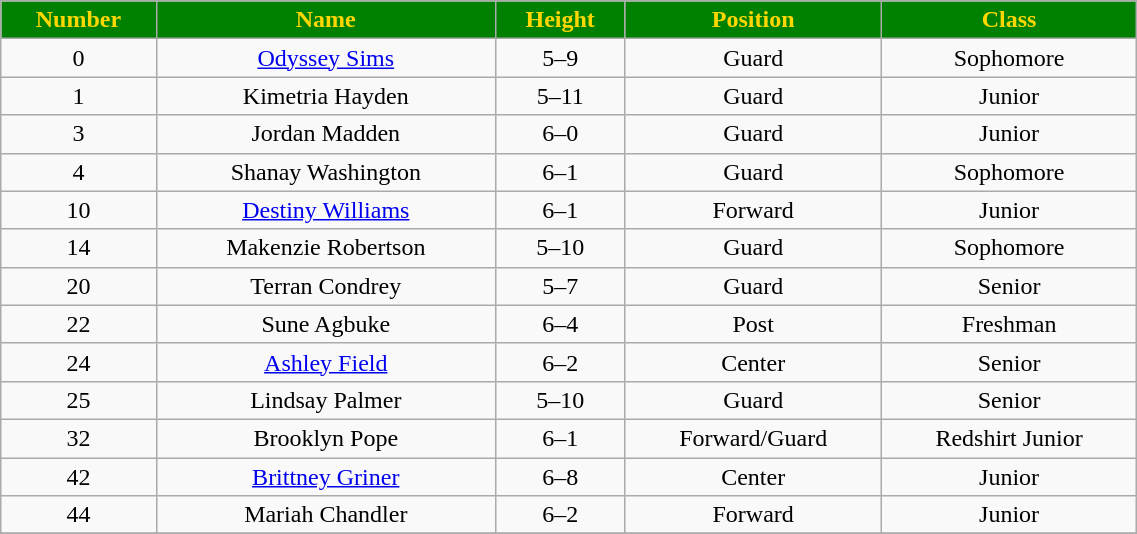<table class="wikitable" width="60%">
<tr align="center" style="background:green;color:gold;">
<td><strong>Number</strong></td>
<td><strong>Name</strong></td>
<td><strong>Height</strong></td>
<td><strong>Position</strong></td>
<td><strong>Class</strong></td>
</tr>
<tr align="center" bgcolor="">
<td>0</td>
<td><a href='#'>Odyssey Sims</a></td>
<td>5–9</td>
<td>Guard</td>
<td>Sophomore</td>
</tr>
<tr align="center" bgcolor="">
<td>1</td>
<td>Kimetria Hayden</td>
<td>5–11</td>
<td>Guard</td>
<td>Junior</td>
</tr>
<tr align="center" bgcolor="">
<td>3</td>
<td>Jordan Madden</td>
<td>6–0</td>
<td>Guard</td>
<td>Junior</td>
</tr>
<tr align="center" bgcolor="">
<td>4</td>
<td>Shanay Washington</td>
<td>6–1</td>
<td>Guard</td>
<td>Sophomore</td>
</tr>
<tr align="center" bgcolor="">
<td>10</td>
<td><a href='#'>Destiny Williams</a></td>
<td>6–1</td>
<td>Forward</td>
<td>Junior</td>
</tr>
<tr align="center" bgcolor="">
<td>14</td>
<td>Makenzie Robertson</td>
<td>5–10</td>
<td>Guard</td>
<td>Sophomore</td>
</tr>
<tr align="center" bgcolor="">
<td>20</td>
<td>Terran Condrey</td>
<td>5–7</td>
<td>Guard</td>
<td>Senior</td>
</tr>
<tr align="center" bgcolor="">
<td>22</td>
<td>Sune Agbuke</td>
<td>6–4</td>
<td>Post</td>
<td>Freshman</td>
</tr>
<tr align="center" bgcolor="">
<td>24</td>
<td><a href='#'>Ashley Field</a></td>
<td>6–2</td>
<td>Center</td>
<td>Senior</td>
</tr>
<tr align="center" bgcolor="">
<td>25</td>
<td>Lindsay Palmer</td>
<td>5–10</td>
<td>Guard</td>
<td>Senior</td>
</tr>
<tr align="center" bgcolor="">
<td>32</td>
<td>Brooklyn Pope</td>
<td>6–1</td>
<td>Forward/Guard</td>
<td>Redshirt Junior</td>
</tr>
<tr align="center" bgcolor="">
<td>42</td>
<td><a href='#'>Brittney Griner</a></td>
<td>6–8</td>
<td>Center</td>
<td>Junior</td>
</tr>
<tr align="center" bgcolor="">
<td>44</td>
<td>Mariah Chandler</td>
<td>6–2</td>
<td>Forward</td>
<td>Junior</td>
</tr>
<tr align="center" bgcolor="">
</tr>
</table>
